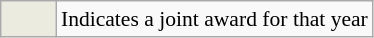<table class="wikitable" style="font-size:90%">
<tr>
<td bgcolor="#EBEBE0" width=30></td>
<td>Indicates a joint award for that year</td>
</tr>
</table>
